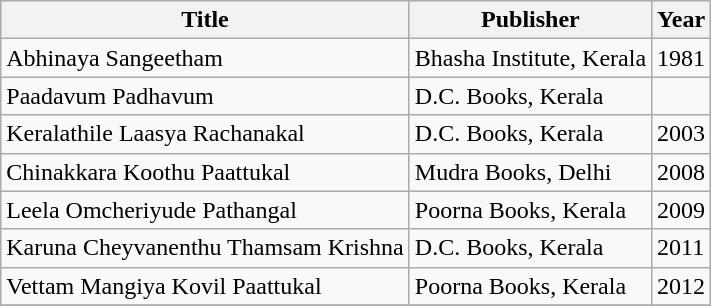<table class="wikitable">
<tr>
<th>Title</th>
<th>Publisher</th>
<th>Year</th>
</tr>
<tr>
<td>Abhinaya Sangeetham</td>
<td>Bhasha Institute, Kerala</td>
<td>1981</td>
</tr>
<tr>
<td>Paadavum Padhavum</td>
<td>D.C. Books, Kerala</td>
<td></td>
</tr>
<tr>
<td>Keralathile Laasya Rachanakal</td>
<td>D.C. Books, Kerala</td>
<td>2003</td>
</tr>
<tr>
<td>Chinakkara Koothu Paattukal</td>
<td>Mudra Books, Delhi</td>
<td>2008</td>
</tr>
<tr>
<td>Leela Omcheriyude Pathangal</td>
<td>Poorna Books, Kerala</td>
<td>2009</td>
</tr>
<tr>
<td>Karuna Cheyvanenthu Thamsam Krishna</td>
<td>D.C. Books, Kerala</td>
<td>2011</td>
</tr>
<tr>
<td>Vettam Mangiya Kovil Paattukal</td>
<td>Poorna Books, Kerala</td>
<td>2012</td>
</tr>
<tr>
</tr>
</table>
